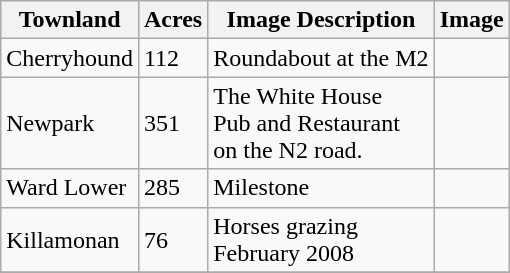<table class="wikitable sortable" style="text-align:left">
<tr>
<th>Townland</th>
<th class="sortable">Acres</th>
<th class="sortable">Image Description</th>
<th>Image</th>
</tr>
<tr>
<td>Cherryhound</td>
<td>112</td>
<td>Roundabout at the M2</td>
<td></td>
</tr>
<tr>
<td>Newpark</td>
<td>351</td>
<td>The White House<br>Pub and Restaurant<br>on the N2 road.</td>
<td></td>
</tr>
<tr>
<td>Ward Lower</td>
<td>285</td>
<td>Milestone</td>
<td></td>
</tr>
<tr>
<td>Killamonan</td>
<td>76</td>
<td>Horses grazing<br>February 2008</td>
<td></td>
</tr>
<tr>
</tr>
</table>
